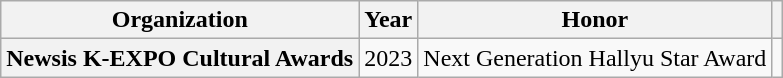<table class="wikitable plainrowheaders sortable">
<tr>
<th scope="col">Organization</th>
<th scope="col">Year</th>
<th scope="col">Honor</th>
<th scope="col" class="unsortable"></th>
</tr>
<tr>
<th scope="row">Newsis K-EXPO Cultural Awards</th>
<td>2023</td>
<td>Next Generation Hallyu Star Award</td>
<td style="text-align:center"></td>
</tr>
</table>
